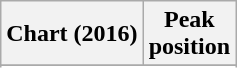<table class="wikitable sortable plainrowheaders" style="text-align:center;">
<tr>
<th>Chart (2016)</th>
<th>Peak<br>position</th>
</tr>
<tr>
</tr>
<tr>
</tr>
</table>
